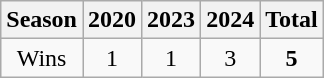<table class="wikitable">
<tr>
<th>Season</th>
<th>2020</th>
<th>2023</th>
<th>2024</th>
<th>Total</th>
</tr>
<tr align="center">
<td>Wins</td>
<td>1</td>
<td>1</td>
<td>3</td>
<td><strong>5</strong></td>
</tr>
</table>
